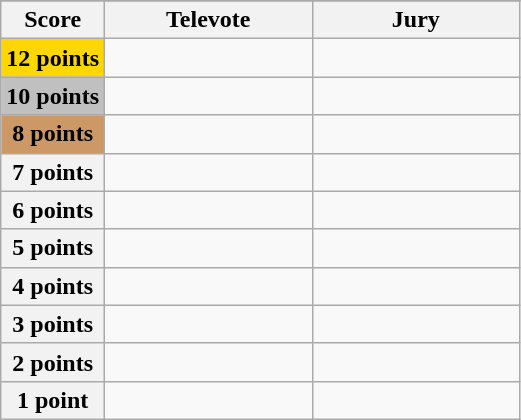<table class="wikitable">
<tr>
</tr>
<tr>
<th scope="col" width="20%">Score</th>
<th scope="col" width="40%">Televote</th>
<th scope="col" width="40%">Jury</th>
</tr>
<tr>
<th scope="row" style="background:gold">12 points</th>
<td></td>
<td></td>
</tr>
<tr>
<th scope="row" style="background:silver">10 points</th>
<td></td>
<td></td>
</tr>
<tr>
<th scope="row" style="background:#CC9966">8 points</th>
<td></td>
<td></td>
</tr>
<tr>
<th scope="row">7 points</th>
<td></td>
<td></td>
</tr>
<tr>
<th scope="row">6 points</th>
<td></td>
<td></td>
</tr>
<tr>
<th scope="row">5 points</th>
<td></td>
<td></td>
</tr>
<tr>
<th scope="row">4 points</th>
<td></td>
<td></td>
</tr>
<tr>
<th scope="row">3 points</th>
<td></td>
<td></td>
</tr>
<tr>
<th scope="row">2 points</th>
<td></td>
<td></td>
</tr>
<tr>
<th scope="row">1 point</th>
<td></td>
<td></td>
</tr>
</table>
